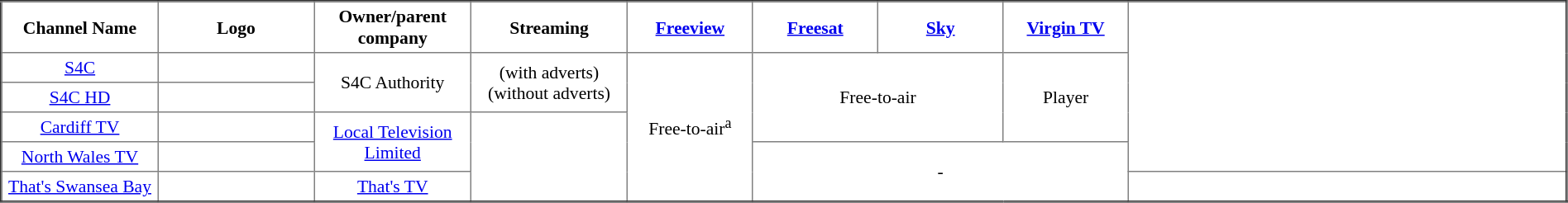<table class="toccolours sortable" border="2" cellpadding="3" style="border-collapse:collapse; font-size:90%; text-align:center; width:100%;">
<tr>
<th style="width:10%;">Channel Name</th>
<th style="width:10%;">Logo</th>
<th style="width:10%;">Owner/parent company</th>
<th style="width:10%;">Streaming</th>
<th style="width:8%;"><a href='#'>Freeview</a></th>
<th style="width:8%;"><a href='#'>Freesat</a></th>
<th style="width:8%;"><a href='#'>Sky</a></th>
<th style="width:8%;"><a href='#'>Virgin TV</a></th>
</tr>
<tr>
<td><a href='#'>S4C</a></td>
<td></td>
<td rowspan="2">S4C Authority</td>
<td rowspan="2"> (with adverts)<br> (without adverts)</td>
<td rowspan="5">Free-to-air<sup>a</sup></td>
<td colspan="2" rowspan="3">Free-to-air</td>
<td rowspan="3">Player</td>
</tr>
<tr>
<td><a href='#'>S4C HD</a></td>
<td></td>
</tr>
<tr>
<td><a href='#'>Cardiff TV</a></td>
<td></td>
<td rowspan="2"><a href='#'>Local Television Limited</a></td>
<td rowspan="3"></td>
</tr>
<tr>
<td><a href='#'>North Wales TV</a></td>
<td></td>
<td colspan="3" rowspan="2">-</td>
</tr>
<tr>
<td><a href='#'>That's Swansea Bay</a></td>
<td></td>
<td><a href='#'>That's TV</a></td>
<td></td>
</tr>
</table>
